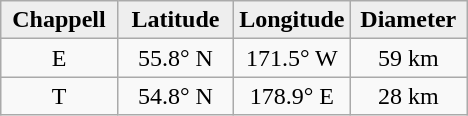<table class="wikitable">
<tr>
<th width="25%" style="background:#eeeeee;">Chappell</th>
<th width="25%" style="background:#eeeeee;">Latitude</th>
<th width="25%" style="background:#eeeeee;">Longitude</th>
<th width="25%" style="background:#eeeeee;">Diameter</th>
</tr>
<tr>
<td align="center">E</td>
<td align="center">55.8° N</td>
<td align="center">171.5° W</td>
<td align="center">59 km</td>
</tr>
<tr>
<td align="center">T</td>
<td align="center">54.8° N</td>
<td align="center">178.9° E</td>
<td align="center">28 km</td>
</tr>
</table>
